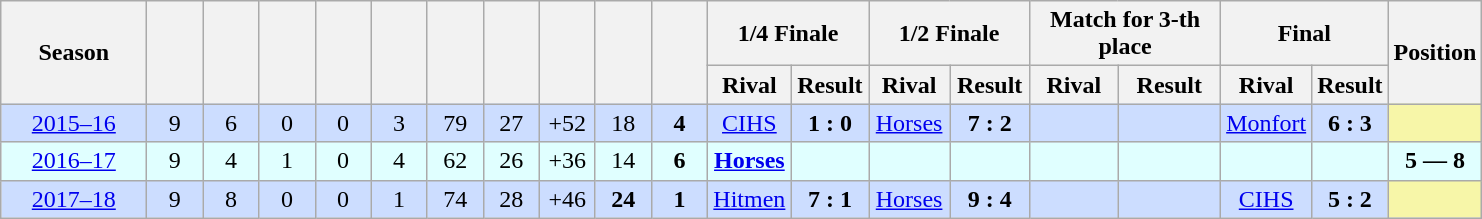<table class="wikitable" style="text-align:center;">
<tr>
<th width=90 rowspan="2">Season</th>
<th width=30 rowspan="2"></th>
<th width=30 rowspan="2"></th>
<th width=30 rowspan="2"></th>
<th width=30 rowspan="2"></th>
<th width=30 rowspan="2"></th>
<th width=30 rowspan="2"></th>
<th width=30 rowspan="2"></th>
<th width=30 rowspan="2"></th>
<th width=30 rowspan="2"></th>
<th width=30 rowspan="2"></th>
<th width=100 colspan="2">1/4 Finale</th>
<th width=100 colspan="2">1/2 Finale</th>
<th width=120 colspan="2">Match for 3-th place</th>
<th width=100 colspan="2">Final</th>
<th width=30 rowspan="2">Position</th>
</tr>
<tr>
<th>Rival</th>
<th>Result</th>
<th>Rival</th>
<th>Result</th>
<th>Rival</th>
<th>Result</th>
<th>Rival</th>
<th>Result</th>
</tr>
<tr style="text-align:center" bgcolor=#CCDDFF>
<td><a href='#'>2015–16</a></td>
<td>9</td>
<td>6</td>
<td>0</td>
<td>0</td>
<td>3</td>
<td>79</td>
<td>27</td>
<td>+52</td>
<td>18</td>
<td><strong>4</strong></td>
<td><a href='#'>CIHS</a></td>
<td><strong>1 : 0</strong></td>
<td><a href='#'>Horses</a></td>
<td><strong>7 : 2</strong></td>
<td></td>
<td></td>
<td><a href='#'>Monfort</a></td>
<td><strong>6 : 3</strong></td>
<td bgcolor=#F7F6A8></td>
</tr>
<tr style="text-align:center" bgcolor=#E0FFFF>
<td><a href='#'>2016–17</a></td>
<td>9</td>
<td>4</td>
<td>1</td>
<td>0</td>
<td>4</td>
<td>62</td>
<td>26</td>
<td>+36</td>
<td>14</td>
<td><strong>6</strong></td>
<td><strong><a href='#'>Horses</a></strong></td>
<td></td>
<td></td>
<td></td>
<td></td>
<td></td>
<td></td>
<td></td>
<td><strong>5 — 8</strong></td>
</tr>
<tr style="text-align:center" bgcolor=#CCDDFF>
<td><a href='#'>2017–18</a></td>
<td>9</td>
<td>8</td>
<td>0</td>
<td>0</td>
<td>1</td>
<td>74</td>
<td>28</td>
<td>+46</td>
<td><strong>24</strong></td>
<td><strong>1</strong></td>
<td><a href='#'>Hitmen</a></td>
<td><strong>7 : 1</strong></td>
<td><a href='#'>Horses</a></td>
<td><strong>9 : 4</strong></td>
<td></td>
<td></td>
<td><a href='#'>CIHS</a></td>
<td><strong>5 : 2</strong></td>
<td bgcolor=#F7F6A8></td>
</tr>
</table>
